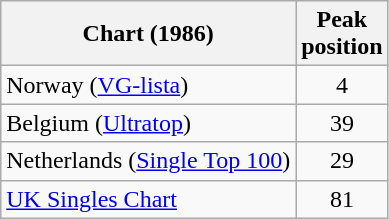<table class="wikitable sortable">
<tr>
<th>Chart (1986)</th>
<th>Peak<br>position</th>
</tr>
<tr>
<td>Norway (<a href='#'>VG-lista</a>)</td>
<td align="center">4</td>
</tr>
<tr>
<td>Belgium (<a href='#'>Ultratop</a>)</td>
<td align="center">39</td>
</tr>
<tr>
<td>Netherlands (<a href='#'>Single Top 100</a>)</td>
<td align="center">29</td>
</tr>
<tr>
<td><a href='#'>UK Singles Chart</a></td>
<td align="center">81</td>
</tr>
</table>
